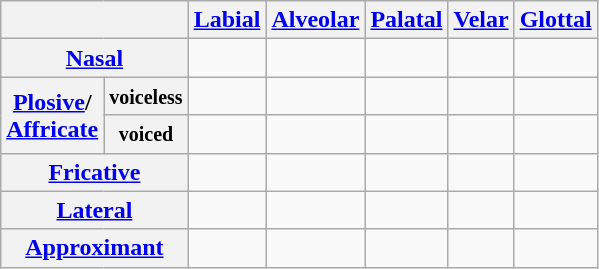<table class="wikitable" style="text-align:center">
<tr>
<th colspan="2"></th>
<th><a href='#'>Labial</a></th>
<th><a href='#'>Alveolar</a></th>
<th><a href='#'>Palatal</a></th>
<th><a href='#'>Velar</a></th>
<th><a href='#'>Glottal</a></th>
</tr>
<tr>
<th colspan="2"><a href='#'>Nasal</a></th>
<td></td>
<td></td>
<td></td>
<td></td>
<td></td>
</tr>
<tr>
<th rowspan="2"><a href='#'>Plosive</a>/<br><a href='#'>Affricate</a></th>
<th><small>voiceless</small></th>
<td></td>
<td></td>
<td></td>
<td></td>
<td></td>
</tr>
<tr>
<th><small>voiced</small></th>
<td></td>
<td></td>
<td></td>
<td></td>
<td></td>
</tr>
<tr>
<th colspan="2"><a href='#'>Fricative</a></th>
<td></td>
<td></td>
<td></td>
<td></td>
<td></td>
</tr>
<tr>
<th colspan="2"><a href='#'>Lateral</a></th>
<td></td>
<td></td>
<td></td>
<td></td>
<td></td>
</tr>
<tr>
<th colspan="2"><a href='#'>Approximant</a></th>
<td></td>
<td></td>
<td></td>
<td></td>
<td></td>
</tr>
</table>
